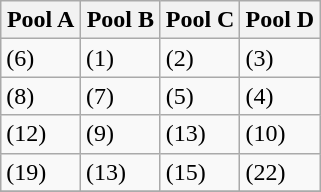<table class="wikitable">
<tr>
<th   width=25%>Pool A</th>
<th width=25%>Pool B</th>
<th width=25%>Pool C</th>
<th width=25%>Pool D</th>
</tr>
<tr>
<td> (6)</td>
<td> (1)</td>
<td> (2)</td>
<td> (3)</td>
</tr>
<tr>
<td> (8)</td>
<td> (7)</td>
<td> (5)</td>
<td> (4)</td>
</tr>
<tr>
<td> (12)</td>
<td> (9)</td>
<td> (13)</td>
<td> (10)</td>
</tr>
<tr>
<td> (19)</td>
<td> (13)</td>
<td> (15)</td>
<td> (22)</td>
</tr>
<tr>
</tr>
</table>
